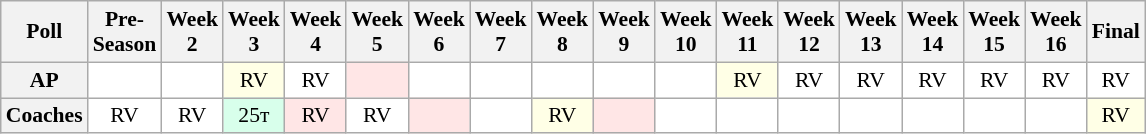<table class="wikitable" style="white-space:nowrap;font-size:90%">
<tr>
<th>Poll</th>
<th>Pre-<br>Season</th>
<th>Week<br>2</th>
<th>Week<br>3</th>
<th>Week<br>4</th>
<th>Week<br>5</th>
<th>Week<br>6</th>
<th>Week<br>7</th>
<th>Week<br>8</th>
<th>Week<br>9</th>
<th>Week<br>10</th>
<th>Week<br>11</th>
<th>Week<br>12</th>
<th>Week<br>13</th>
<th>Week<br>14</th>
<th>Week<br>15</th>
<th>Week<br>16</th>
<th>Final</th>
</tr>
<tr style="text-align:center;">
<th>AP</th>
<td style="background:#FFF;"></td>
<td style="background:#FFF;"></td>
<td style="background:#FFFFE6;">RV</td>
<td style="background:#FFF;">RV</td>
<td style="background:#FFE6E6;"></td>
<td style="background:#FFF;"></td>
<td style="background:#FFF;"></td>
<td style="background:#FFF;"></td>
<td style="background:#FFF;"></td>
<td style="background:#FFF;"></td>
<td style="background:#FFFFE6;">RV</td>
<td style="background:#FFF;">RV</td>
<td style="background:#FFF;">RV</td>
<td style="background:#FFF;">RV</td>
<td style="background:#FFF;">RV</td>
<td style="background:#FFF;">RV</td>
<td style="background:#FFF;">RV</td>
</tr>
<tr style="text-align:center;">
<th>Coaches</th>
<td style="background:#FFF;">RV</td>
<td style="background:#FFF;">RV</td>
<td style="background:#D8FFEB;">25т</td>
<td style="background:#FFE6E6;">RV</td>
<td style="background:#FFF;">RV</td>
<td style="background:#FFE6E6;"></td>
<td style="background:#FFF;"></td>
<td style="background:#FFFFE6;">RV</td>
<td style="background:#FFE6E6;"></td>
<td style="background:#FFF;"></td>
<td style="background:#FFF;"></td>
<td style="background:#FFF;"></td>
<td style="background:#FFF;"></td>
<td style="background:#FFF;"></td>
<td style="background:#FFF;"></td>
<td style="background:#FFF;"></td>
<td style="background:#FFFFE6;">RV</td>
</tr>
</table>
